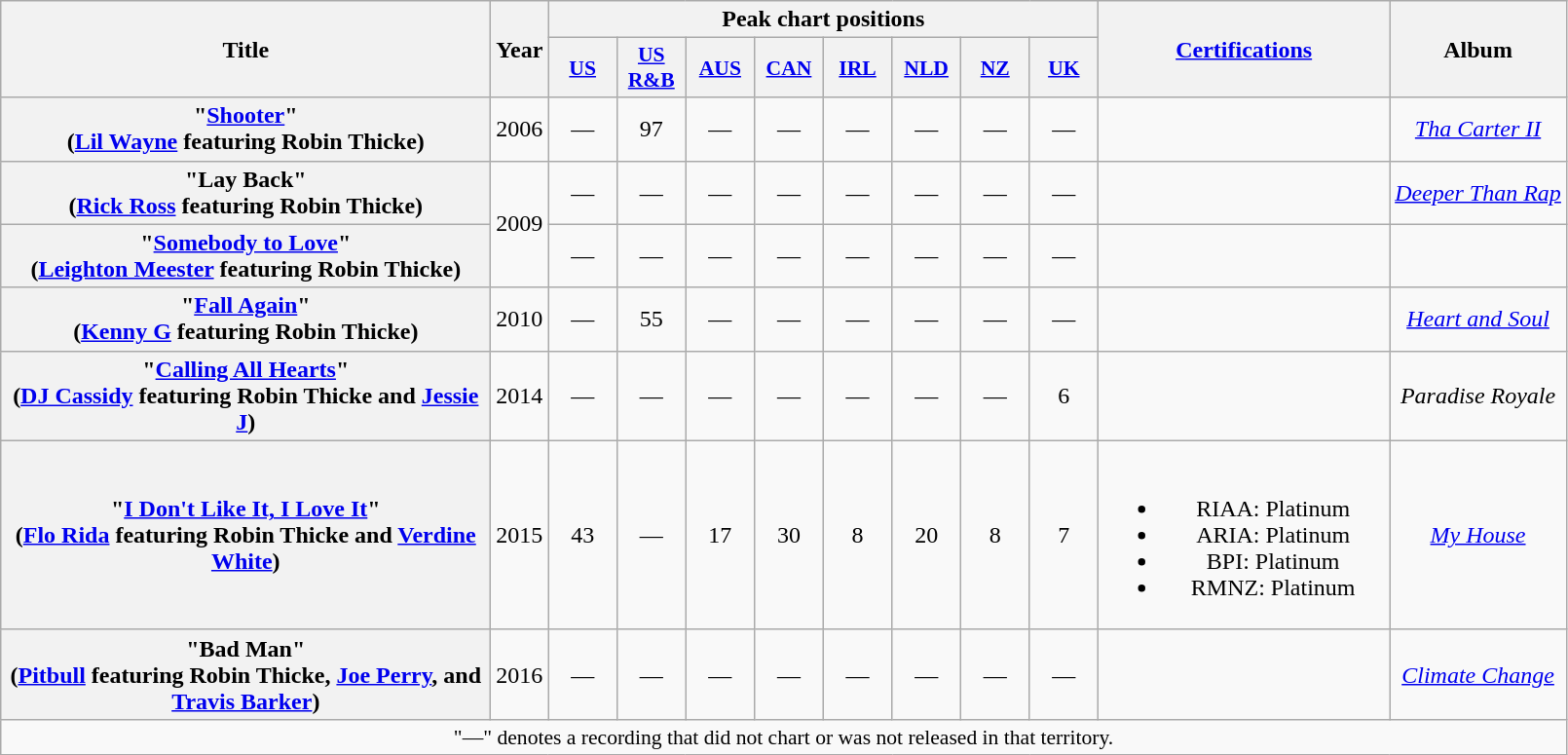<table class="wikitable plainrowheaders" style="text-align:center;" border="1">
<tr>
<th scope="col" rowspan="2" style="width:20.5em;">Title</th>
<th scope="col" rowspan="2">Year</th>
<th scope="col" colspan="8">Peak chart positions</th>
<th scope="col" rowspan="2" style="width:12em;"><a href='#'>Certifications</a></th>
<th scope="col" rowspan="2">Album</th>
</tr>
<tr>
<th scope="col" style="width:2.8em;font-size:90%;"><a href='#'>US</a><br></th>
<th scope="col" style="width:2.8em;font-size:90%;"><a href='#'>US<br>R&B</a><br></th>
<th scope="col" style="width:2.8em;font-size:90%;"><a href='#'>AUS</a><br></th>
<th scope="col" style="width:2.8em;font-size:90%;"><a href='#'>CAN</a><br></th>
<th scope="col" style="width:2.8em;font-size:90%;"><a href='#'>IRL</a><br></th>
<th scope="col" style="width:2.8em;font-size:90%;"><a href='#'>NLD</a><br></th>
<th scope="col" style="width:2.8em;font-size:90%;"><a href='#'>NZ</a><br></th>
<th scope="col" style="width:2.8em;font-size:90%;"><a href='#'>UK</a><br></th>
</tr>
<tr>
<th scope="row">"<a href='#'>Shooter</a>"<br><span>(<a href='#'>Lil Wayne</a> featuring Robin Thicke)</span></th>
<td>2006</td>
<td>—</td>
<td>97</td>
<td>—</td>
<td>—</td>
<td>—</td>
<td>—</td>
<td>—</td>
<td>—</td>
<td></td>
<td><em><a href='#'>Tha Carter II</a></em></td>
</tr>
<tr>
<th scope="row">"Lay Back"<br><span>(<a href='#'>Rick Ross</a> featuring Robin Thicke)</span></th>
<td rowspan="2">2009</td>
<td>—</td>
<td>—</td>
<td>—</td>
<td>—</td>
<td>—</td>
<td>—</td>
<td>—</td>
<td>—</td>
<td></td>
<td><em><a href='#'>Deeper Than Rap</a></em></td>
</tr>
<tr>
<th scope="row">"<a href='#'>Somebody to Love</a>"<br><span>(<a href='#'>Leighton Meester</a> featuring Robin Thicke)</span></th>
<td>—</td>
<td>—</td>
<td>—</td>
<td>—</td>
<td>—</td>
<td>—</td>
<td>—</td>
<td>—</td>
<td></td>
<td></td>
</tr>
<tr>
<th scope="row">"<a href='#'>Fall Again</a>"<br><span>(<a href='#'>Kenny G</a> featuring Robin Thicke)</span></th>
<td>2010</td>
<td>—</td>
<td>55</td>
<td>—</td>
<td>—</td>
<td>—</td>
<td>—</td>
<td>—</td>
<td>—</td>
<td></td>
<td><em><a href='#'>Heart and Soul</a></em></td>
</tr>
<tr>
<th scope="row">"<a href='#'>Calling All Hearts</a>"<br><span>(<a href='#'>DJ Cassidy</a> featuring Robin Thicke and <a href='#'>Jessie J</a>)</span></th>
<td>2014</td>
<td>—</td>
<td>—</td>
<td>—</td>
<td>—</td>
<td>—</td>
<td>—</td>
<td>—</td>
<td>6</td>
<td></td>
<td><em>Paradise Royale</em></td>
</tr>
<tr>
<th scope="row">"<a href='#'>I Don't Like It, I Love It</a>"<br><span>(<a href='#'>Flo Rida</a> featuring Robin Thicke and <a href='#'>Verdine White</a>)</span></th>
<td>2015</td>
<td>43</td>
<td>—</td>
<td>17</td>
<td>30</td>
<td>8</td>
<td>20</td>
<td>8</td>
<td>7</td>
<td><br><ul><li>RIAA: Platinum</li><li>ARIA: Platinum</li><li>BPI: Platinum</li><li>RMNZ: Platinum</li></ul></td>
<td><em><a href='#'>My House</a></em></td>
</tr>
<tr>
<th scope="row">"Bad Man"<br><span>(<a href='#'>Pitbull</a> featuring Robin Thicke, <a href='#'>Joe Perry</a>, and <a href='#'>Travis Barker</a>)</span></th>
<td>2016</td>
<td>—</td>
<td>—</td>
<td>—</td>
<td>—</td>
<td>—</td>
<td>—</td>
<td>—</td>
<td>—</td>
<td></td>
<td><em><a href='#'>Climate Change</a></em></td>
</tr>
<tr>
<td colspan="12" style="font-size:90%">"—" denotes a recording that did not chart or was not released in that territory.</td>
</tr>
</table>
